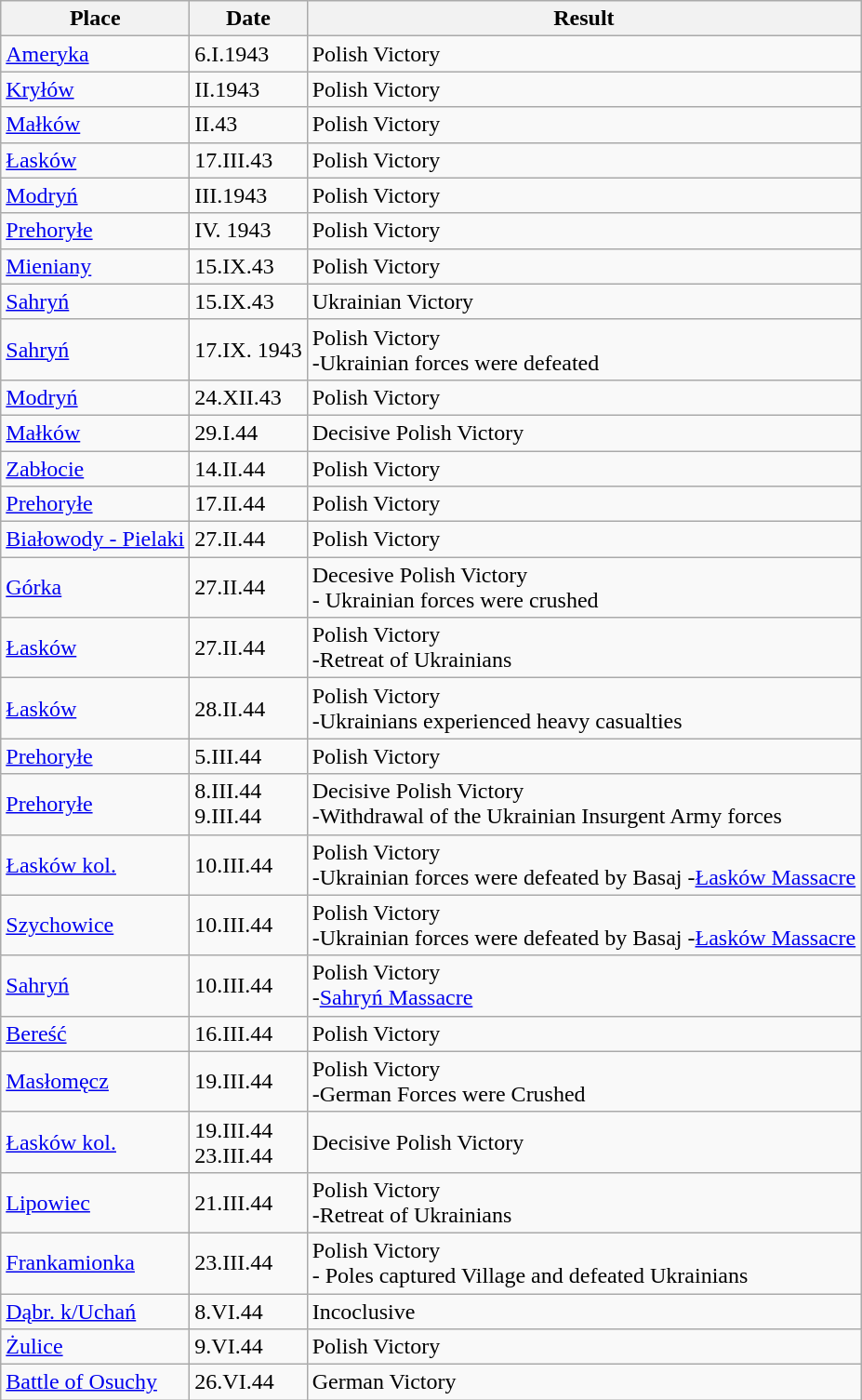<table class="wikitable sortable">
<tr>
<th>Place</th>
<th>Date</th>
<th>Result</th>
</tr>
<tr>
<td><a href='#'>Ameryka</a></td>
<td>6.I.1943</td>
<td>Polish Victory</td>
</tr>
<tr>
<td><a href='#'>Kryłów</a></td>
<td>II.1943</td>
<td>Polish Victory</td>
</tr>
<tr>
<td><a href='#'>Małków</a></td>
<td>II.43</td>
<td>Polish Victory</td>
</tr>
<tr>
<td><a href='#'>Łasków</a></td>
<td>17.III.43</td>
<td>Polish Victory</td>
</tr>
<tr>
<td><a href='#'>Modryń</a></td>
<td>III.1943</td>
<td>Polish Victory</td>
</tr>
<tr>
<td><a href='#'>Prehoryłe</a></td>
<td>IV. 1943</td>
<td>Polish Victory</td>
</tr>
<tr>
<td><a href='#'>Mieniany</a></td>
<td>15.IX.43</td>
<td>Polish Victory</td>
</tr>
<tr>
<td><a href='#'>Sahryń</a></td>
<td>15.IX.43</td>
<td>Ukrainian Victory</td>
</tr>
<tr>
<td><a href='#'>Sahryń</a></td>
<td>17.IX. 1943</td>
<td>Polish Victory<br>-Ukrainian forces were defeated</td>
</tr>
<tr>
<td><a href='#'>Modryń</a></td>
<td>24.XII.43</td>
<td>Polish Victory</td>
</tr>
<tr>
<td><a href='#'>Małków</a></td>
<td>29.I.44</td>
<td>Decisive Polish Victory</td>
</tr>
<tr>
<td><a href='#'>Zabłocie</a></td>
<td>14.II.44</td>
<td>Polish Victory</td>
</tr>
<tr>
<td><a href='#'>Prehoryłe</a></td>
<td>17.II.44</td>
<td>Polish Victory</td>
</tr>
<tr>
<td><a href='#'>Białowody - Pielaki</a></td>
<td>27.II.44</td>
<td>Polish Victory</td>
</tr>
<tr>
<td><a href='#'>Górka</a></td>
<td>27.II.44</td>
<td>Decesive Polish Victory<br>- Ukrainian forces were crushed</td>
</tr>
<tr>
<td><a href='#'>Łasków</a></td>
<td>27.II.44</td>
<td>Polish Victory<br>-Retreat of Ukrainians</td>
</tr>
<tr>
<td><a href='#'>Łasków</a></td>
<td>28.II.44</td>
<td>Polish Victory<br>-Ukrainians experienced heavy casualties</td>
</tr>
<tr>
<td><a href='#'>Prehoryłe</a></td>
<td>5.III.44</td>
<td>Polish Victory</td>
</tr>
<tr>
<td><a href='#'>Prehoryłe</a></td>
<td>8.III.44<br>9.III.44</td>
<td>Decisive Polish Victory<br>-Withdrawal of the Ukrainian Insurgent Army forces</td>
</tr>
<tr>
<td><a href='#'>Łasków kol.</a></td>
<td>10.III.44</td>
<td>Polish Victory<br>-Ukrainian forces were defeated by Basaj 
-<a href='#'>Łasków Massacre</a></td>
</tr>
<tr>
<td><a href='#'>Szychowice</a></td>
<td>10.III.44</td>
<td>Polish Victory<br>-Ukrainian forces were defeated by Basaj 
-<a href='#'>Łasków Massacre</a></td>
</tr>
<tr>
<td><a href='#'>Sahryń</a></td>
<td>10.III.44</td>
<td>Polish Victory<br>-<a href='#'>Sahryń Massacre</a></td>
</tr>
<tr>
<td><a href='#'>Bereść</a></td>
<td>16.III.44</td>
<td>Polish Victory</td>
</tr>
<tr>
<td><a href='#'>Masłomęcz</a></td>
<td>19.III.44</td>
<td>Polish Victory<br>-German Forces were Crushed</td>
</tr>
<tr>
<td><a href='#'>Łasków kol.</a></td>
<td>19.III.44<br>23.III.44</td>
<td>Decisive Polish Victory</td>
</tr>
<tr>
<td><a href='#'>Lipowiec</a></td>
<td>21.III.44</td>
<td>Polish Victory<br>-Retreat of Ukrainians</td>
</tr>
<tr>
<td><a href='#'>Frankamionka</a></td>
<td>23.III.44</td>
<td>Polish Victory<br>- Poles captured Village and defeated Ukrainians</td>
</tr>
<tr>
<td><a href='#'>Dąbr. k/Uchań</a></td>
<td>8.VI.44</td>
<td>Incoclusive</td>
</tr>
<tr>
<td><a href='#'>Żulice</a></td>
<td>9.VI.44</td>
<td>Polish Victory</td>
</tr>
<tr>
<td><a href='#'>Battle of Osuchy</a></td>
<td>26.VI.44</td>
<td>German Victory</td>
</tr>
</table>
